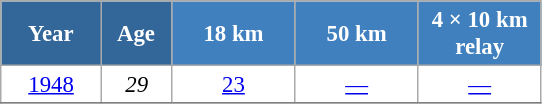<table class="wikitable" style="font-size:95%; text-align:center; border:grey solid 1px; border-collapse:collapse; background:#ffffff;">
<tr>
<th style="background-color:#369; color:white; width:60px;"> Year </th>
<th style="background-color:#369; color:white; width:40px;"> Age </th>
<th style="background-color:#4180be; color:white; width:75px;"> 18 km </th>
<th style="background-color:#4180be; color:white; width:75px;"> 50 km </th>
<th style="background-color:#4180be; color:white; width:75px;"> 4 × 10 km <br> relay </th>
</tr>
<tr>
<td><a href='#'>1948</a></td>
<td><em>29</em></td>
<td><a href='#'>23</a></td>
<td><a href='#'>—</a></td>
<td><a href='#'>—</a></td>
</tr>
<tr>
</tr>
</table>
